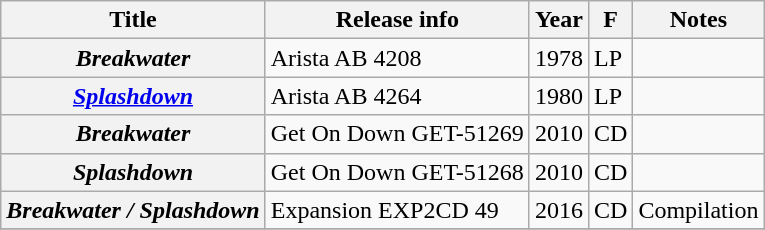<table class="wikitable plainrowheaders sortable">
<tr>
<th scope="col">Title</th>
<th scope="col">Release info</th>
<th scope="col">Year</th>
<th scope="col">F</th>
<th scope="col" class="unsortable">Notes</th>
</tr>
<tr>
<th scope="row"><em>Breakwater</em></th>
<td>Arista AB 4208</td>
<td>1978</td>
<td>LP</td>
<td></td>
</tr>
<tr>
<th scope="row"><em><a href='#'>Splashdown</a></em></th>
<td>Arista AB 4264</td>
<td>1980</td>
<td>LP</td>
<td></td>
</tr>
<tr>
<th scope="row"><em>Breakwater </em></th>
<td>Get On Down GET-51269</td>
<td>2010</td>
<td>CD</td>
<td></td>
</tr>
<tr>
<th scope="row"><em>Splashdown</em></th>
<td>Get On Down GET-51268</td>
<td>2010</td>
<td>CD</td>
<td></td>
</tr>
<tr>
<th scope="row"><em>Breakwater / Splashdown</em></th>
<td>Expansion EXP2CD 49</td>
<td>2016</td>
<td>CD</td>
<td>Compilation</td>
</tr>
<tr>
</tr>
</table>
